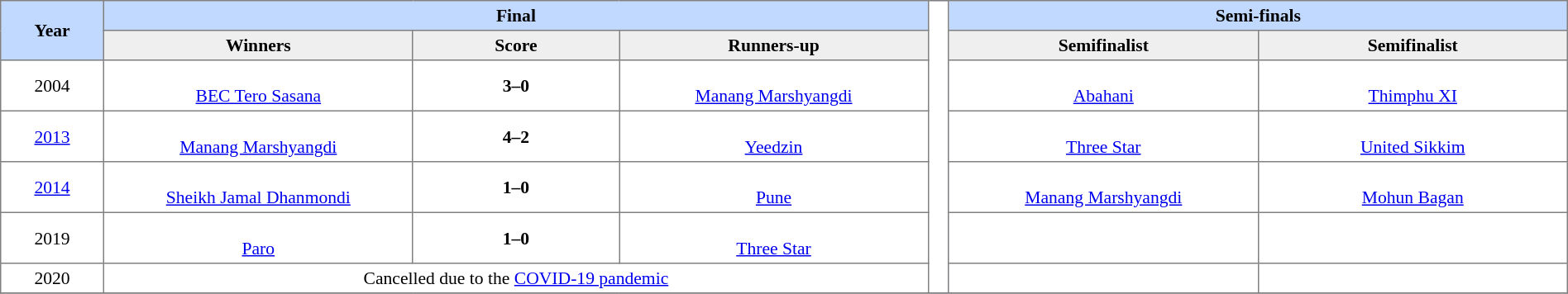<table border=1 style="border-collapse:collapse; font-size:90%; text-align:center;" cellpadding=3 cellspacing=0 width=100%>
<tr bgcolor=#C1D8FF>
<th rowspan=2 width=5%>Year</th>
<th colspan=3>Final</th>
<th rowspan="7" width="1%" bgcolor="ffffff"></th>
<th colspan=3>Semi-finals</th>
</tr>
<tr bgcolor=#EFEFEF>
<th width=15%>Winners</th>
<th width=10%>Score</th>
<th width=15%>Runners-up</th>
<th width=15%>Semifinalist</th>
<th width=15%>Semifinalist</th>
</tr>
<tr>
<td>2004</td>
<td> <br> <a href='#'>BEC Tero Sasana</a></td>
<td><strong>3–0</strong></td>
<td> <br> <a href='#'>Manang Marshyangdi</a></td>
<td> <br> <a href='#'>Abahani</a></td>
<td> <br> <a href='#'>Thimphu XI</a></td>
</tr>
<tr>
<td><a href='#'>2013</a></td>
<td> <br> <a href='#'>Manang Marshyangdi</a></td>
<td><strong>4–2</strong></td>
<td> <br> <a href='#'>Yeedzin</a></td>
<td> <br> <a href='#'>Three Star</a></td>
<td> <br> <a href='#'>United Sikkim</a></td>
</tr>
<tr>
<td><a href='#'>2014</a></td>
<td> <br> <a href='#'>Sheikh Jamal Dhanmondi</a></td>
<td><strong>1–0</strong></td>
<td> <br> <a href='#'>Pune</a></td>
<td> <br> <a href='#'>Manang Marshyangdi</a></td>
<td> <br> <a href='#'>Mohun Bagan</a></td>
</tr>
<tr>
<td>2019</td>
<td><br> <a href='#'>Paro</a></td>
<td><strong>1–0</strong></td>
<td><br> <a href='#'>Three Star</a></td>
<td></td>
<td></td>
</tr>
<tr>
<td>2020</td>
<td colspan="3">Cancelled due to the <a href='#'>COVID-19 pandemic</a></td>
<td></td>
<td></td>
</tr>
<tr>
</tr>
</table>
